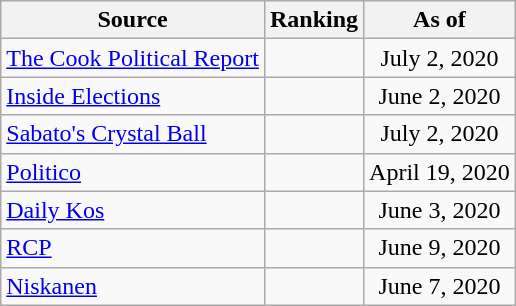<table class="wikitable" style="text-align:center">
<tr>
<th>Source</th>
<th>Ranking</th>
<th>As of</th>
</tr>
<tr>
<td align=left><a href='#'>The Cook Political Report</a></td>
<td></td>
<td>July 2, 2020</td>
</tr>
<tr>
<td align=left><a href='#'>Inside Elections</a></td>
<td></td>
<td>June 2, 2020</td>
</tr>
<tr>
<td align=left><a href='#'>Sabato's Crystal Ball</a></td>
<td></td>
<td>July 2, 2020</td>
</tr>
<tr>
<td align="left"><a href='#'>Politico</a></td>
<td></td>
<td>April 19, 2020</td>
</tr>
<tr>
<td align="left"><a href='#'>Daily Kos</a></td>
<td></td>
<td>June 3, 2020</td>
</tr>
<tr>
<td align="left"><a href='#'>RCP</a></td>
<td></td>
<td>June 9, 2020</td>
</tr>
<tr>
<td align="left"><a href='#'>Niskanen</a></td>
<td></td>
<td>June 7, 2020</td>
</tr>
</table>
